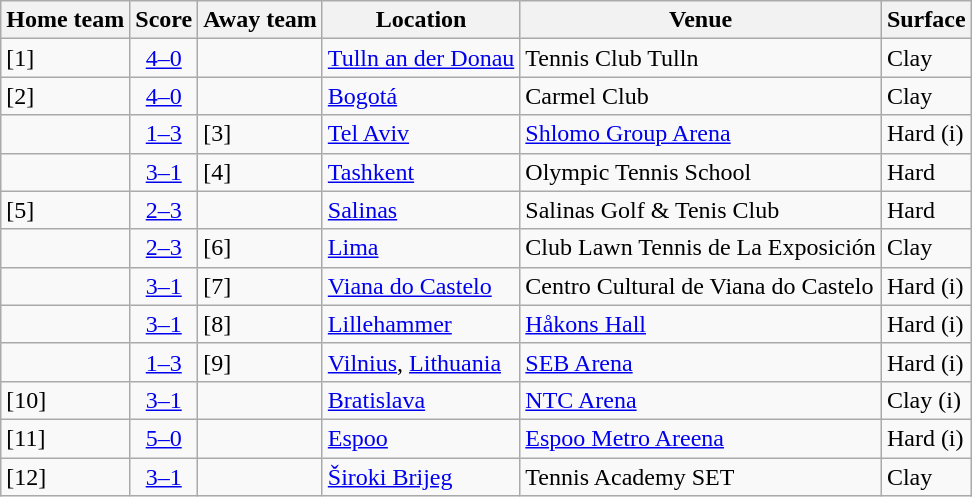<table class="wikitable">
<tr>
<th>Home team</th>
<th>Score</th>
<th>Away team</th>
<th>Location</th>
<th>Venue</th>
<th>Surface</th>
</tr>
<tr>
<td><strong></strong> [1]</td>
<td style="text-align:center;"><a href='#'>4–0</a></td>
<td></td>
<td><a href='#'>Tulln an der Donau</a></td>
<td>Tennis Club Tulln</td>
<td>Clay</td>
</tr>
<tr>
<td><strong></strong> [2]</td>
<td style="text-align:center;"><a href='#'>4–0</a></td>
<td></td>
<td><a href='#'>Bogotá</a></td>
<td>Carmel Club</td>
<td>Clay</td>
</tr>
<tr>
<td></td>
<td style="text-align:center;"><a href='#'>1–3</a></td>
<td><strong></strong> [3]</td>
<td><a href='#'>Tel Aviv</a></td>
<td><a href='#'>Shlomo Group Arena</a></td>
<td>Hard (i)</td>
</tr>
<tr>
<td><strong></strong></td>
<td style="text-align:center;"><a href='#'>3–1</a></td>
<td> [4]</td>
<td><a href='#'>Tashkent</a></td>
<td>Olympic Tennis School</td>
<td>Hard</td>
</tr>
<tr>
<td> [5]</td>
<td style="text-align:center;"><a href='#'>2–3</a></td>
<td><strong></strong></td>
<td><a href='#'>Salinas</a></td>
<td>Salinas Golf & Tenis Club</td>
<td>Hard</td>
</tr>
<tr>
<td></td>
<td style="text-align:center;"><a href='#'>2–3</a></td>
<td><strong></strong> [6]</td>
<td><a href='#'>Lima</a></td>
<td>Club Lawn Tennis de La Exposición</td>
<td>Clay</td>
</tr>
<tr>
<td><strong></strong></td>
<td style="text-align:center;"><a href='#'>3–1</a></td>
<td> [7]</td>
<td><a href='#'>Viana do Castelo</a></td>
<td>Centro Cultural de Viana do Castelo</td>
<td>Hard (i)</td>
</tr>
<tr>
<td><strong></strong></td>
<td style="text-align:center;"><a href='#'>3–1</a></td>
<td> [8]</td>
<td><a href='#'>Lillehammer</a></td>
<td><a href='#'>Håkons Hall</a></td>
<td>Hard (i)</td>
</tr>
<tr>
<td></td>
<td style="text-align:center;"><a href='#'>1–3</a></td>
<td><strong></strong> [9]</td>
<td><a href='#'>Vilnius</a>, <a href='#'>Lithuania</a></td>
<td><a href='#'>SEB Arena</a></td>
<td>Hard (i)</td>
</tr>
<tr>
<td><strong></strong> [10]</td>
<td style="text-align:center;"><a href='#'>3–1</a></td>
<td></td>
<td><a href='#'>Bratislava</a></td>
<td><a href='#'>NTC Arena</a></td>
<td>Clay (i)</td>
</tr>
<tr>
<td><strong></strong> [11]</td>
<td style="text-align:center;"><a href='#'>5–0</a></td>
<td></td>
<td><a href='#'>Espoo</a></td>
<td><a href='#'>Espoo Metro Areena</a></td>
<td>Hard (i)</td>
</tr>
<tr>
<td><strong></strong> [12]</td>
<td style="text-align:center;"><a href='#'>3–1</a></td>
<td></td>
<td><a href='#'>Široki Brijeg</a></td>
<td>Tennis Academy SET</td>
<td>Clay</td>
</tr>
</table>
